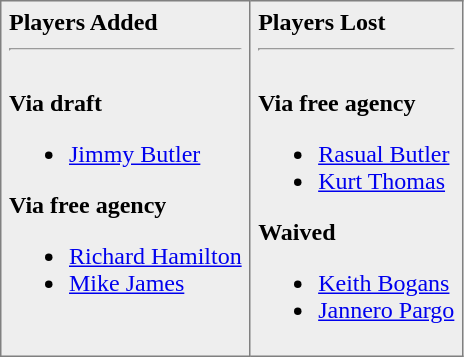<table border="1" style="border-collapse:collapse; background:#eee;"  cellpadding="5">
<tr>
<td valign="top"><strong>Players Added</strong> <hr><br><strong>Via draft</strong><ul><li><a href='#'>Jimmy Butler</a></li></ul><strong>Via free agency</strong><ul><li><a href='#'>Richard Hamilton</a></li><li><a href='#'>Mike James</a></li></ul></td>
<td valign="top"><strong>Players Lost</strong> <hr><br><strong>Via free agency</strong><ul><li><a href='#'>Rasual Butler</a></li><li><a href='#'>Kurt Thomas</a></li></ul><strong>Waived</strong><ul><li><a href='#'>Keith Bogans</a></li><li><a href='#'>Jannero Pargo</a></li></ul></td>
</tr>
</table>
